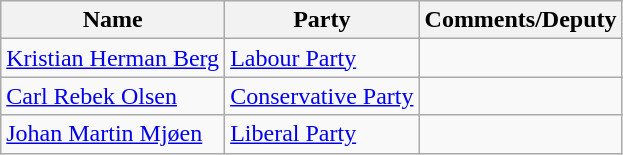<table class="wikitable">
<tr>
<th>Name</th>
<th>Party</th>
<th>Comments/Deputy</th>
</tr>
<tr>
<td><a href='#'>Kristian Herman Berg</a></td>
<td><a href='#'>Labour Party</a></td>
<td></td>
</tr>
<tr>
<td><a href='#'>Carl Rebek Olsen</a></td>
<td><a href='#'>Conservative Party</a></td>
<td></td>
</tr>
<tr>
<td><a href='#'>Johan Martin Mjøen</a></td>
<td><a href='#'>Liberal Party</a></td>
<td></td>
</tr>
</table>
